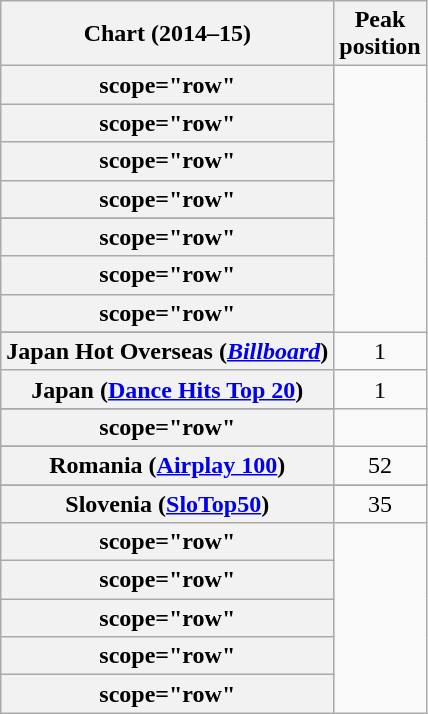<table class="wikitable sortable plainrowheaders">
<tr>
<th>Chart (2014–15)</th>
<th>Peak<br>position</th>
</tr>
<tr>
<th>scope="row"</th>
</tr>
<tr>
<th>scope="row"</th>
</tr>
<tr>
<th>scope="row"</th>
</tr>
<tr>
<th>scope="row"</th>
</tr>
<tr>
</tr>
<tr>
</tr>
<tr>
<th>scope="row"</th>
</tr>
<tr>
<th>scope="row"</th>
</tr>
<tr>
<th>scope="row"</th>
</tr>
<tr>
</tr>
<tr>
</tr>
<tr>
<th scope="row">Japan Hot Overseas (<em><a href='#'>Billboard</a></em>)</th>
<td style="text-align:center;">1</td>
</tr>
<tr>
<th scope="row">Japan (<a href='#'>Dance Hits Top 20</a>)</th>
<td style="text-align:center;">1</td>
</tr>
<tr>
</tr>
<tr>
<th>scope="row"</th>
</tr>
<tr>
</tr>
<tr>
<th scope="row">Romania (<a href='#'>Airplay 100</a>)</th>
<td align=center>52</td>
</tr>
<tr>
</tr>
<tr>
</tr>
<tr>
</tr>
<tr>
<th scope="row">Slovenia (<a href='#'>SloTop50</a>)</th>
<td align=center>35</td>
</tr>
<tr>
<th>scope="row"</th>
</tr>
<tr>
<th>scope="row"</th>
</tr>
<tr>
<th>scope="row"</th>
</tr>
<tr>
<th>scope="row"</th>
</tr>
<tr>
<th>scope="row"</th>
</tr>
</table>
